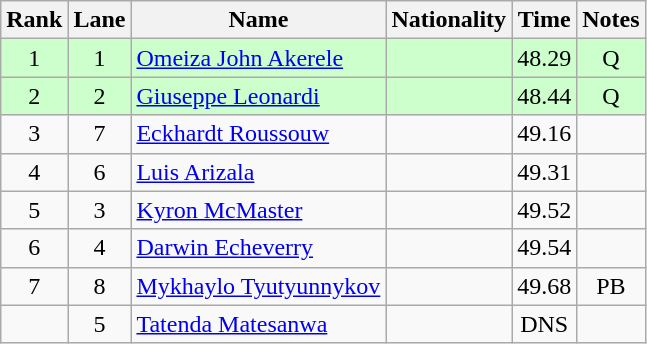<table class="wikitable sortable" style="text-align:center">
<tr>
<th>Rank</th>
<th>Lane</th>
<th>Name</th>
<th>Nationality</th>
<th>Time</th>
<th>Notes</th>
</tr>
<tr bgcolor=ccffcc>
<td>1</td>
<td>1</td>
<td align=left><a href='#'>Omeiza John Akerele</a></td>
<td align=left></td>
<td>48.29</td>
<td>Q</td>
</tr>
<tr bgcolor=ccffcc>
<td>2</td>
<td>2</td>
<td align=left><a href='#'>Giuseppe Leonardi</a></td>
<td align=left></td>
<td>48.44</td>
<td>Q</td>
</tr>
<tr>
<td>3</td>
<td>7</td>
<td align=left><a href='#'>Eckhardt Roussouw</a></td>
<td align=left></td>
<td>49.16</td>
<td></td>
</tr>
<tr>
<td>4</td>
<td>6</td>
<td align=left><a href='#'>Luis Arizala</a></td>
<td align=left></td>
<td>49.31</td>
<td></td>
</tr>
<tr>
<td>5</td>
<td>3</td>
<td align=left><a href='#'>Kyron McMaster</a></td>
<td align=left></td>
<td>49.52</td>
<td></td>
</tr>
<tr>
<td>6</td>
<td>4</td>
<td align=left><a href='#'>Darwin Echeverry</a></td>
<td align=left></td>
<td>49.54</td>
<td></td>
</tr>
<tr>
<td>7</td>
<td>8</td>
<td align=left><a href='#'>Mykhaylo Tyutyunnykov</a></td>
<td align=left></td>
<td>49.68</td>
<td>PB</td>
</tr>
<tr>
<td></td>
<td>5</td>
<td align=left><a href='#'>Tatenda Matesanwa</a></td>
<td align=left></td>
<td>DNS</td>
<td></td>
</tr>
</table>
